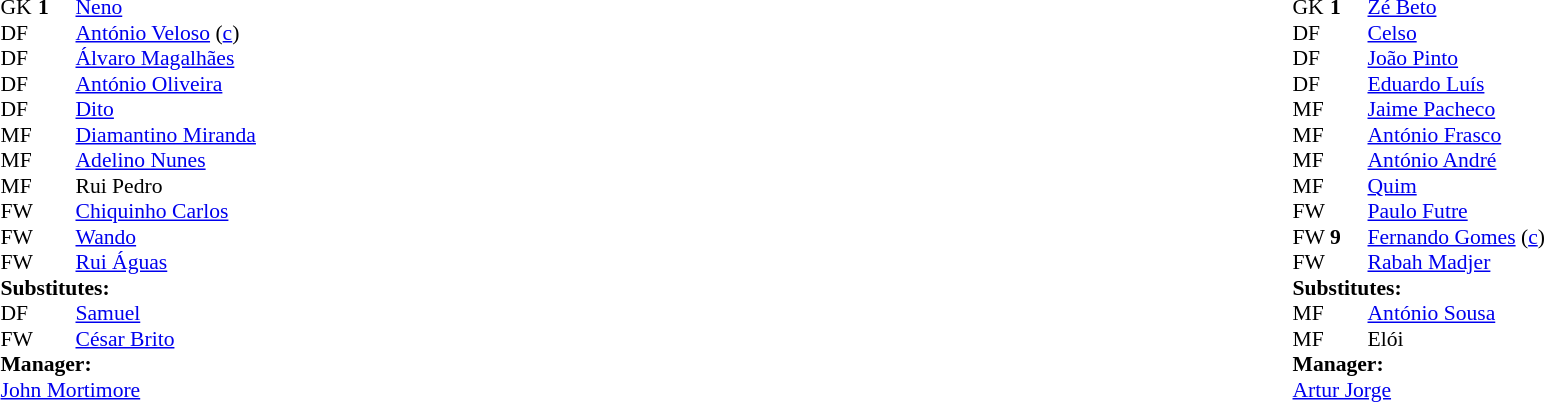<table width="100%">
<tr>
<td valign="top" width="50%"><br><table style="font-size: 90%" cellspacing="0" cellpadding="0">
<tr>
<td colspan="4"></td>
</tr>
<tr>
<th width=25></th>
<th width=25></th>
</tr>
<tr>
<td>GK</td>
<td><strong>1</strong></td>
<td> <a href='#'>Neno</a></td>
</tr>
<tr>
<td>DF</td>
<td></td>
<td> <a href='#'>António Veloso</a> (<a href='#'>c</a>)</td>
</tr>
<tr>
<td>DF</td>
<td></td>
<td> <a href='#'>Álvaro Magalhães</a></td>
</tr>
<tr>
<td>DF</td>
<td></td>
<td> <a href='#'>António Oliveira</a></td>
<td></td>
<td></td>
</tr>
<tr>
<td>DF</td>
<td></td>
<td> <a href='#'>Dito</a></td>
</tr>
<tr>
<td>MF</td>
<td></td>
<td> <a href='#'>Diamantino Miranda</a></td>
</tr>
<tr>
<td>MF</td>
<td></td>
<td> <a href='#'>Adelino Nunes</a></td>
</tr>
<tr>
<td>MF</td>
<td></td>
<td> Rui Pedro</td>
</tr>
<tr>
<td>FW</td>
<td></td>
<td> <a href='#'>Chiquinho Carlos</a></td>
</tr>
<tr>
<td>FW</td>
<td></td>
<td> <a href='#'>Wando</a></td>
<td></td>
<td></td>
</tr>
<tr>
<td>FW</td>
<td></td>
<td> <a href='#'>Rui Águas</a></td>
</tr>
<tr>
<td colspan=3><strong>Substitutes:</strong></td>
</tr>
<tr>
<td>DF</td>
<td></td>
<td> <a href='#'>Samuel</a></td>
<td></td>
<td></td>
</tr>
<tr>
<td>FW</td>
<td></td>
<td> <a href='#'>César Brito</a></td>
<td></td>
<td></td>
</tr>
<tr>
<td colspan=3><strong>Manager:</strong></td>
</tr>
<tr>
<td colspan=4> <a href='#'>John Mortimore</a></td>
</tr>
</table>
</td>
<td valign="top"></td>
<td valign="top" width="50%"><br><table style="font-size: 90%" cellspacing="0" cellpadding="0" align=center>
<tr>
<td colspan="4"></td>
</tr>
<tr>
<th width=25></th>
<th width=25></th>
</tr>
<tr>
<td>GK</td>
<td><strong>1</strong></td>
<td> <a href='#'>Zé Beto</a></td>
</tr>
<tr>
<td>DF</td>
<td></td>
<td> <a href='#'>Celso</a></td>
</tr>
<tr>
<td>DF</td>
<td></td>
<td> <a href='#'>João Pinto</a></td>
</tr>
<tr>
<td>DF</td>
<td></td>
<td> <a href='#'>Eduardo Luís</a></td>
</tr>
<tr>
<td>MF</td>
<td></td>
<td> <a href='#'>Jaime Pacheco</a></td>
</tr>
<tr>
<td>MF</td>
<td></td>
<td> <a href='#'>António Frasco</a></td>
<td></td>
<td></td>
</tr>
<tr>
<td>MF</td>
<td></td>
<td> <a href='#'>António André</a></td>
</tr>
<tr>
<td>MF</td>
<td></td>
<td> <a href='#'>Quim</a></td>
</tr>
<tr>
<td>FW</td>
<td></td>
<td> <a href='#'>Paulo Futre</a></td>
</tr>
<tr>
<td>FW</td>
<td><strong>9</strong></td>
<td> <a href='#'>Fernando Gomes</a> (<a href='#'>c</a>)</td>
</tr>
<tr>
<td>FW</td>
<td></td>
<td> <a href='#'>Rabah Madjer</a></td>
<td></td>
<td></td>
</tr>
<tr>
<td colspan=3><strong>Substitutes:</strong></td>
</tr>
<tr>
<td>MF</td>
<td></td>
<td> <a href='#'>António Sousa</a></td>
<td></td>
<td></td>
</tr>
<tr>
<td>MF</td>
<td></td>
<td> Elói</td>
<td></td>
<td></td>
</tr>
<tr>
<td colspan=3><strong>Manager:</strong></td>
</tr>
<tr>
<td colspan=4> <a href='#'>Artur Jorge</a></td>
</tr>
</table>
</td>
</tr>
</table>
